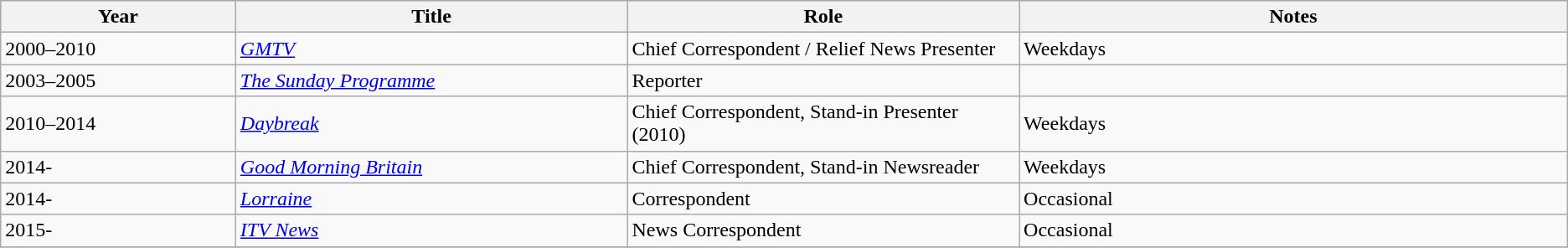<table class="wikitable">
<tr style="background:#b0c4de; text-align:center;">
<th width="15%">Year</th>
<th width="25%">Title</th>
<th width="25%">Role</th>
<th width="35%">Notes</th>
</tr>
<tr>
<td>2000–2010</td>
<td><em><a href='#'>GMTV</a></em></td>
<td>Chief Correspondent / Relief News Presenter</td>
<td>Weekdays</td>
</tr>
<tr>
<td>2003–2005</td>
<td><em><a href='#'>The Sunday Programme</a></em></td>
<td>Reporter</td>
<td></td>
</tr>
<tr>
<td>2010–2014</td>
<td><em><a href='#'>Daybreak</a></em></td>
<td>Chief Correspondent, Stand-in Presenter (2010)</td>
<td>Weekdays</td>
</tr>
<tr>
<td>2014-</td>
<td><em><a href='#'>Good Morning Britain</a></em></td>
<td>Chief Correspondent, Stand-in Newsreader</td>
<td>Weekdays</td>
</tr>
<tr>
<td>2014-</td>
<td><em><a href='#'>Lorraine</a></em></td>
<td>Correspondent</td>
<td>Occasional</td>
</tr>
<tr>
<td>2015-</td>
<td><em><a href='#'>ITV News</a></em></td>
<td>News Correspondent</td>
<td>Occasional</td>
</tr>
<tr>
</tr>
</table>
